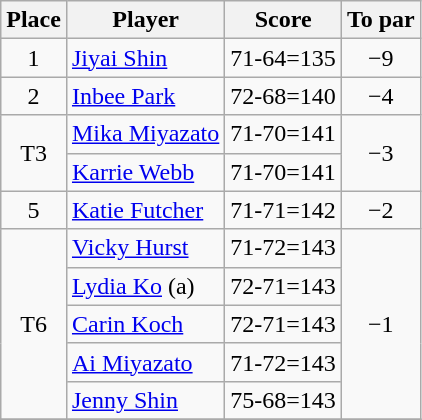<table class="wikitable">
<tr>
<th>Place</th>
<th>Player</th>
<th>Score</th>
<th>To par</th>
</tr>
<tr>
<td align=center>1</td>
<td> <a href='#'>Jiyai Shin</a></td>
<td align=center>71-64=135</td>
<td align=center>−9</td>
</tr>
<tr>
<td align=center>2</td>
<td> <a href='#'>Inbee Park</a></td>
<td align=center>72-68=140</td>
<td align=center>−4</td>
</tr>
<tr>
<td rowspan=2 align=center>T3</td>
<td> <a href='#'>Mika Miyazato</a></td>
<td align=center>71-70=141</td>
<td rowspan=2 align=center>−3</td>
</tr>
<tr>
<td> <a href='#'>Karrie Webb</a></td>
<td align=center>71-70=141</td>
</tr>
<tr>
<td align=center>5</td>
<td> <a href='#'>Katie Futcher</a></td>
<td align=center>71-71=142</td>
<td align=center>−2</td>
</tr>
<tr>
<td rowspan=5 align=center>T6</td>
<td> <a href='#'>Vicky Hurst</a></td>
<td align=center>71-72=143</td>
<td rowspan=5 align=center>−1</td>
</tr>
<tr>
<td> <a href='#'>Lydia Ko</a> (a)</td>
<td align=center>72-71=143</td>
</tr>
<tr>
<td> <a href='#'>Carin Koch</a></td>
<td align=center>72-71=143</td>
</tr>
<tr>
<td> <a href='#'>Ai Miyazato</a></td>
<td align=center>71-72=143</td>
</tr>
<tr>
<td> <a href='#'>Jenny Shin</a></td>
<td align=center>75-68=143</td>
</tr>
<tr>
</tr>
</table>
